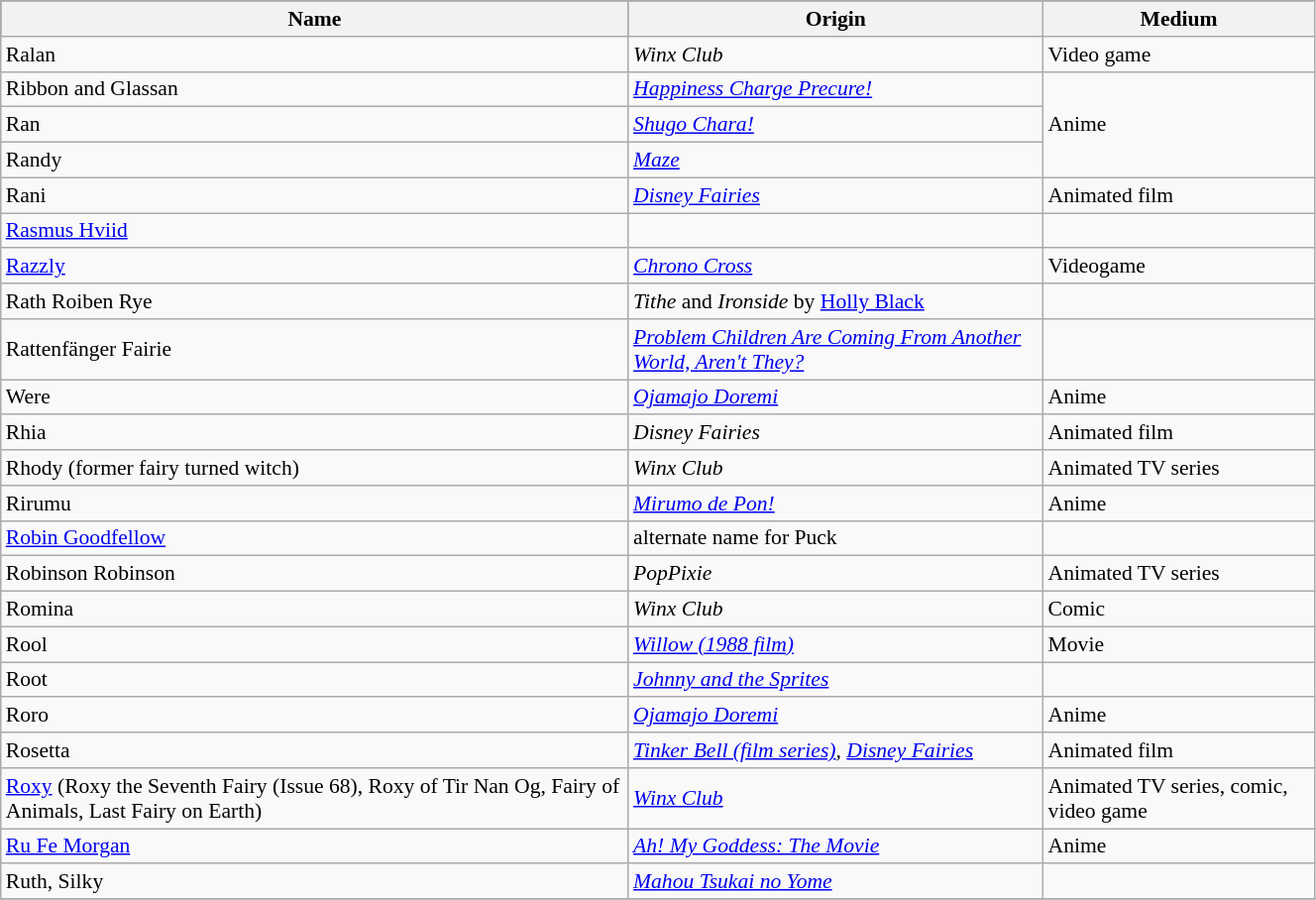<table class="wikitable sortable" style="width:70%; font-size:90%;">
<tr style="background:#115a6c;">
<th>Name</th>
<th>Origin</th>
<th>Medium</th>
</tr>
<tr>
<td>Ralan</td>
<td><em>Winx Club</em></td>
<td>Video game</td>
</tr>
<tr>
<td>Ribbon and Glassan</td>
<td><em><a href='#'>Happiness Charge Precure!</a></em></td>
<td rowspan="3">Anime</td>
</tr>
<tr>
<td>Ran</td>
<td><em><a href='#'>Shugo Chara!</a></em></td>
</tr>
<tr>
<td>Randy</td>
<td><em><a href='#'>Maze</a></em></td>
</tr>
<tr>
<td>Rani</td>
<td><em><a href='#'>Disney Fairies</a></em></td>
<td>Animated film</td>
</tr>
<tr>
<td><a href='#'>Rasmus Hviid</a></td>
<td></td>
<td></td>
</tr>
<tr>
<td><a href='#'>Razzly</a></td>
<td><em><a href='#'>Chrono Cross</a></em></td>
<td>Videogame</td>
</tr>
<tr>
<td>Rath Roiben Rye</td>
<td><em>Tithe</em> and <em>Ironside</em> by <a href='#'>Holly Black</a></td>
<td></td>
</tr>
<tr>
<td>Rattenfänger Fairie</td>
<td><em><a href='#'>Problem Children Are Coming From Another World, Aren't They?</a></em></td>
<td></td>
</tr>
<tr>
<td>Were</td>
<td><em><a href='#'>Ojamajo Doremi</a></em></td>
<td>Anime</td>
</tr>
<tr>
<td>Rhia</td>
<td><em>Disney Fairies</em></td>
<td>Animated film</td>
</tr>
<tr>
<td>Rhody (former fairy turned witch)</td>
<td><em>Winx Club</em></td>
<td>Animated TV series</td>
</tr>
<tr>
<td>Rirumu</td>
<td><em><a href='#'>Mirumo de Pon!</a></em></td>
<td>Anime</td>
</tr>
<tr>
<td><a href='#'>Robin Goodfellow</a></td>
<td>alternate name for Puck</td>
<td></td>
</tr>
<tr>
<td>Robinson Robinson</td>
<td><em>PopPixie</em></td>
<td>Animated TV series</td>
</tr>
<tr>
<td>Romina</td>
<td><em>Winx Club</em></td>
<td>Comic</td>
</tr>
<tr>
<td>Rool</td>
<td><em><a href='#'>Willow (1988 film)</a></em></td>
<td>Movie</td>
</tr>
<tr>
<td>Root</td>
<td><em><a href='#'>Johnny and the Sprites</a></em></td>
<td></td>
</tr>
<tr>
<td>Roro</td>
<td><em><a href='#'>Ojamajo Doremi</a></em></td>
<td>Anime</td>
</tr>
<tr>
<td>Rosetta</td>
<td><em><a href='#'>Tinker Bell (film series)</a></em>, <em><a href='#'>Disney Fairies</a></em></td>
<td>Animated film</td>
</tr>
<tr>
<td><a href='#'>Roxy</a> (Roxy the Seventh Fairy (Issue 68), Roxy of Tir Nan Og, Fairy of Animals, Last Fairy on Earth)</td>
<td><em><a href='#'>Winx Club</a></em></td>
<td>Animated TV series, comic, video game</td>
</tr>
<tr>
<td><a href='#'>Ru Fe Morgan</a></td>
<td><em><a href='#'>Ah! My Goddess: The Movie</a></em></td>
<td>Anime</td>
</tr>
<tr>
<td>Ruth, Silky</td>
<td><em><a href='#'>Mahou Tsukai no Yome</a></em></td>
<td></td>
</tr>
<tr>
</tr>
</table>
